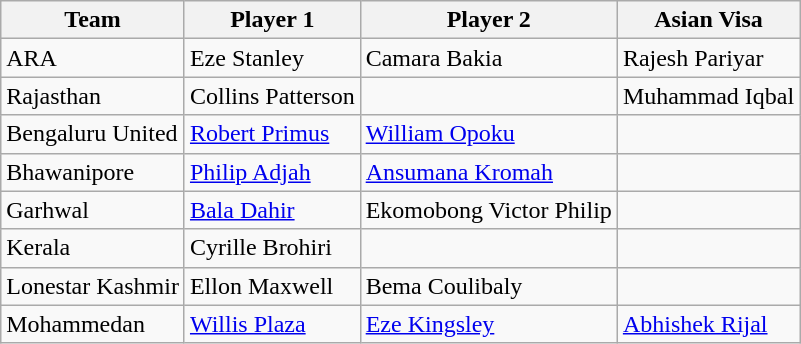<table class="sortable wikitable" style="text-align: left; font-size:100%">
<tr>
<th style="text-align:center;">Team</th>
<th style="text-align:center;">Player 1</th>
<th style="text-align:center;">Player 2</th>
<th style="text-align:center;">Asian Visa</th>
</tr>
<tr>
<td>ARA</td>
<td> Eze Stanley</td>
<td> Camara Bakia</td>
<td> Rajesh Pariyar</td>
</tr>
<tr>
<td>Rajasthan</td>
<td> Collins Patterson</td>
<td></td>
<td> Muhammad Iqbal</td>
</tr>
<tr>
<td>Bengaluru United</td>
<td> <a href='#'>Robert Primus</a></td>
<td> <a href='#'>William Opoku</a></td>
<td></td>
</tr>
<tr>
<td>Bhawanipore</td>
<td> <a href='#'>Philip Adjah</a></td>
<td> <a href='#'>Ansumana Kromah</a></td>
<td></td>
</tr>
<tr>
<td>Garhwal</td>
<td> <a href='#'>Bala Dahir</a></td>
<td> Ekomobong Victor Philip</td>
<td></td>
</tr>
<tr>
<td>Kerala</td>
<td> Cyrille Brohiri</td>
<td></td>
<td></td>
</tr>
<tr>
<td>Lonestar Kashmir</td>
<td> Ellon Maxwell</td>
<td> Bema Coulibaly</td>
<td></td>
</tr>
<tr>
<td>Mohammedan</td>
<td> <a href='#'>Willis Plaza</a></td>
<td> <a href='#'>Eze Kingsley</a></td>
<td> <a href='#'>Abhishek Rijal</a></td>
</tr>
</table>
